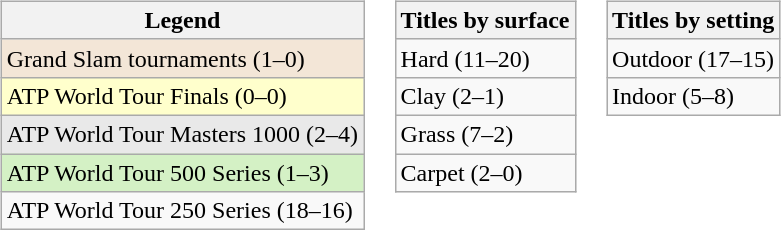<table>
<tr valign=top>
<td><br><table class=wikitable>
<tr>
<th>Legend</th>
</tr>
<tr style=background:#f3e6d7>
<td>Grand Slam tournaments (1–0)</td>
</tr>
<tr style=background:#ffffcc>
<td>ATP World Tour Finals (0–0)</td>
</tr>
<tr style=background:#e9e9e9>
<td>ATP World Tour Masters 1000 (2–4)</td>
</tr>
<tr style=background:#d4f1c5>
<td>ATP World Tour 500 Series (1–3)</td>
</tr>
<tr>
<td>ATP World Tour 250 Series (18–16)</td>
</tr>
</table>
</td>
<td><br><table class=wikitable>
<tr>
<th>Titles by surface</th>
</tr>
<tr>
<td>Hard (11–20)</td>
</tr>
<tr>
<td>Clay (2–1)</td>
</tr>
<tr>
<td>Grass (7–2)</td>
</tr>
<tr>
<td>Carpet (2–0)</td>
</tr>
</table>
</td>
<td><br><table class=wikitable>
<tr>
<th>Titles by setting</th>
</tr>
<tr>
<td>Outdoor (17–15)</td>
</tr>
<tr>
<td>Indoor (5–8)</td>
</tr>
</table>
</td>
</tr>
</table>
